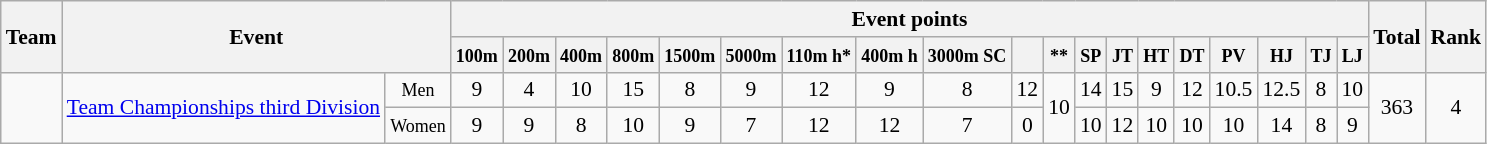<table class="wikitable" style="text-align:left; font-size:90%">
<tr>
<th rowspan="2">Team</th>
<th colspan="2" rowspan="2">Event</th>
<th colspan="19">Event points</th>
<th rowspan="2">Total</th>
<th rowspan="2">Rank</th>
</tr>
<tr>
<th><small>100m</small></th>
<th><small>200m</small></th>
<th><small>400m</small></th>
<th><small>800m</small></th>
<th><small>1500m</small></th>
<th><small>5000m</small></th>
<th><small>110m h*</small></th>
<th><small>400m h</small></th>
<th><small>3000m SC</small></th>
<th><small></small></th>
<th><small>**</small></th>
<th><small>SP</small></th>
<th><small>JT</small></th>
<th><small>HT</small></th>
<th><small>DT</small></th>
<th><small>PV</small></th>
<th><small>HJ</small></th>
<th><small>TJ</small></th>
<th><small>LJ</small></th>
</tr>
<tr align=center>
<td rowspan="2"></td>
<td rowspan="2"><a href='#'>Team Championships third Division</a></td>
<td><small>Men</small></td>
<td>9</td>
<td>4</td>
<td>10</td>
<td>15</td>
<td>8</td>
<td>9</td>
<td>12</td>
<td>9</td>
<td>8</td>
<td>12</td>
<td rowspan="2">10</td>
<td>14</td>
<td>15</td>
<td>9</td>
<td>12</td>
<td>10.5</td>
<td>12.5</td>
<td>8</td>
<td>10</td>
<td rowspan="2">363</td>
<td rowspan="2">4</td>
</tr>
<tr align=center>
<td><small>Women</small></td>
<td>9</td>
<td>9</td>
<td>8</td>
<td>10</td>
<td>9</td>
<td>7</td>
<td>12</td>
<td>12</td>
<td>7</td>
<td>0</td>
<td>10</td>
<td>12</td>
<td>10</td>
<td>10</td>
<td>10</td>
<td>14</td>
<td>8</td>
<td>9</td>
</tr>
</table>
